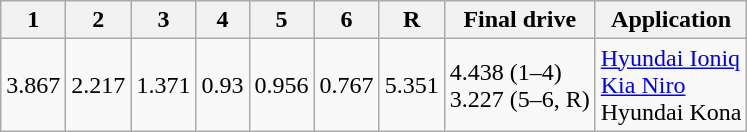<table class=wikitable>
<tr>
<th>1</th>
<th>2</th>
<th>3</th>
<th>4</th>
<th>5</th>
<th>6</th>
<th>R</th>
<th>Final drive</th>
<th>Application</th>
</tr>
<tr>
<td>3.867</td>
<td>2.217</td>
<td>1.371</td>
<td>0.93</td>
<td>0.956</td>
<td>0.767</td>
<td>5.351</td>
<td>4.438 (1–4)<br>3.227 (5–6, R)</td>
<td><a href='#'>Hyundai Ioniq</a><br><a href='#'>Kia Niro</a><br> Hyundai Kona</td>
</tr>
</table>
